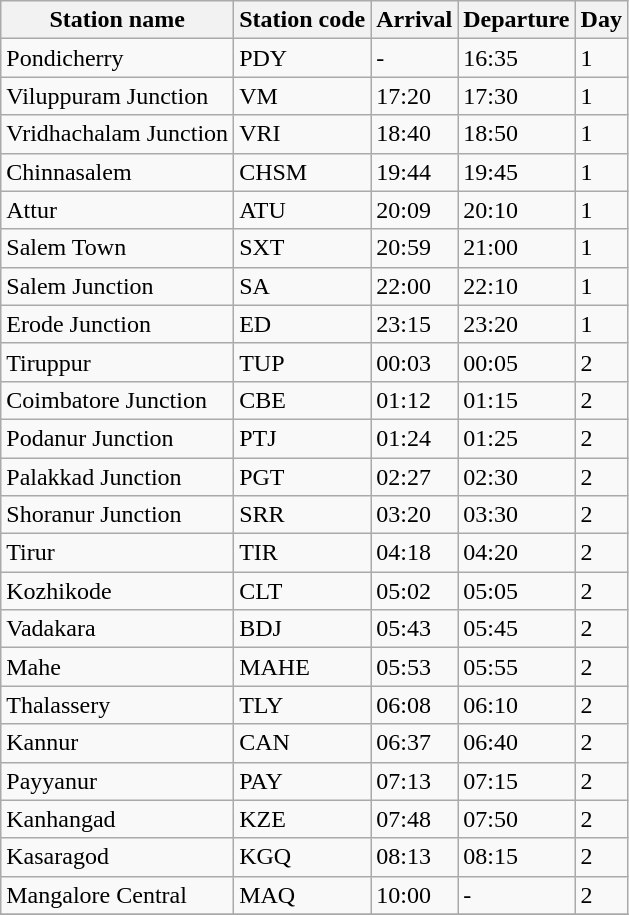<table class="wikitable">
<tr>
<th>Station name</th>
<th>Station code</th>
<th>Arrival</th>
<th>Departure</th>
<th>Day</th>
</tr>
<tr>
<td>Pondicherry</td>
<td>PDY</td>
<td>-</td>
<td>16:35</td>
<td>1</td>
</tr>
<tr>
<td>Viluppuram Junction</td>
<td>VM</td>
<td>17:20</td>
<td>17:30</td>
<td>1</td>
</tr>
<tr>
<td>Vridhachalam Junction</td>
<td>VRI</td>
<td>18:40</td>
<td>18:50</td>
<td>1</td>
</tr>
<tr>
<td>Chinnasalem</td>
<td>CHSM</td>
<td>19:44</td>
<td>19:45</td>
<td>1</td>
</tr>
<tr>
<td>Attur</td>
<td>ATU</td>
<td>20:09</td>
<td>20:10</td>
<td>1</td>
</tr>
<tr>
<td>Salem Town</td>
<td>SXT</td>
<td>20:59</td>
<td>21:00</td>
<td>1</td>
</tr>
<tr>
<td>Salem Junction</td>
<td>SA</td>
<td>22:00</td>
<td>22:10</td>
<td>1</td>
</tr>
<tr>
<td>Erode Junction</td>
<td>ED</td>
<td>23:15</td>
<td>23:20</td>
<td>1</td>
</tr>
<tr>
<td>Tiruppur</td>
<td>TUP</td>
<td>00:03</td>
<td>00:05</td>
<td>2</td>
</tr>
<tr>
<td>Coimbatore Junction</td>
<td>CBE</td>
<td>01:12</td>
<td>01:15</td>
<td>2</td>
</tr>
<tr>
<td>Podanur Junction</td>
<td>PTJ</td>
<td>01:24</td>
<td>01:25</td>
<td>2</td>
</tr>
<tr>
<td>Palakkad Junction</td>
<td>PGT</td>
<td>02:27</td>
<td>02:30</td>
<td>2</td>
</tr>
<tr>
<td>Shoranur Junction</td>
<td>SRR</td>
<td>03:20</td>
<td>03:30</td>
<td>2</td>
</tr>
<tr>
<td>Tirur</td>
<td>TIR</td>
<td>04:18</td>
<td>04:20</td>
<td>2</td>
</tr>
<tr>
<td>Kozhikode</td>
<td>CLT</td>
<td>05:02</td>
<td>05:05</td>
<td>2</td>
</tr>
<tr>
<td>Vadakara</td>
<td>BDJ</td>
<td>05:43</td>
<td>05:45</td>
<td>2</td>
</tr>
<tr>
<td>Mahe</td>
<td>MAHE</td>
<td>05:53</td>
<td>05:55</td>
<td>2</td>
</tr>
<tr>
<td>Thalassery</td>
<td>TLY</td>
<td>06:08</td>
<td>06:10</td>
<td>2</td>
</tr>
<tr>
<td>Kannur</td>
<td>CAN</td>
<td>06:37</td>
<td>06:40</td>
<td>2</td>
</tr>
<tr>
<td>Payyanur</td>
<td>PAY</td>
<td>07:13</td>
<td>07:15</td>
<td>2</td>
</tr>
<tr>
<td>Kanhangad</td>
<td>KZE</td>
<td>07:48</td>
<td>07:50</td>
<td>2</td>
</tr>
<tr>
<td>Kasaragod</td>
<td>KGQ</td>
<td>08:13</td>
<td>08:15</td>
<td>2</td>
</tr>
<tr>
<td>Mangalore Central</td>
<td>MAQ</td>
<td>10:00</td>
<td>-</td>
<td>2</td>
</tr>
<tr>
</tr>
</table>
